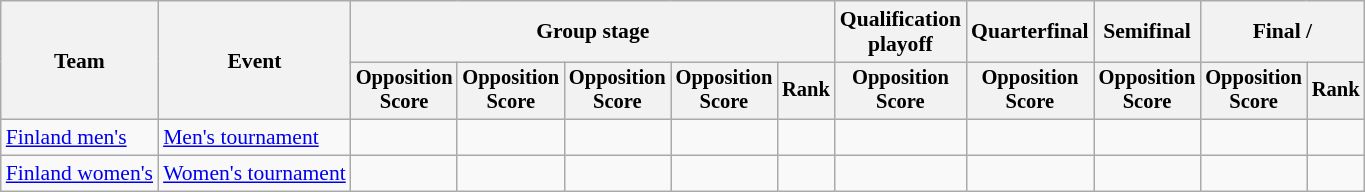<table class="wikitable" style="font-size:90%">
<tr>
<th rowspan=2>Team</th>
<th rowspan=2>Event</th>
<th colspan="5">Group stage</th>
<th>Qualification<br>playoff</th>
<th>Quarterfinal</th>
<th>Semifinal</th>
<th colspan=2>Final / </th>
</tr>
<tr style="font-size:95%">
<th>Opposition<br>Score</th>
<th>Opposition<br>Score</th>
<th>Opposition<br>Score</th>
<th>Opposition<br>Score</th>
<th>Rank</th>
<th>Opposition<br>Score</th>
<th>Opposition<br>Score</th>
<th>Opposition<br>Score</th>
<th>Opposition<br>Score</th>
<th>Rank</th>
</tr>
<tr align=center>
<td align=left><a href='#'>Finland men's</a></td>
<td align=left><a href='#'>Men's tournament</a></td>
<td></td>
<td></td>
<td></td>
<td></td>
<td></td>
<td></td>
<td></td>
<td></td>
<td></td>
<td></td>
</tr>
<tr align=center>
<td align=left><a href='#'>Finland women's</a></td>
<td align=left><a href='#'>Women's tournament</a></td>
<td></td>
<td></td>
<td></td>
<td></td>
<td></td>
<td></td>
<td></td>
<td></td>
<td></td>
<td></td>
</tr>
</table>
